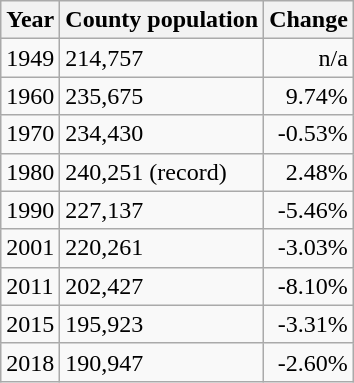<table class="wikitable">
<tr>
<th>Year</th>
<th>County population</th>
<th>Change</th>
</tr>
<tr>
<td>1949</td>
<td>214,757</td>
<td align="right">n/a</td>
</tr>
<tr>
<td>1960</td>
<td> 235,675</td>
<td align="right">9.74%</td>
</tr>
<tr>
<td>1970</td>
<td> 234,430</td>
<td align="right">-0.53%</td>
</tr>
<tr>
<td>1980</td>
<td> 240,251 (record)</td>
<td align="right">2.48%</td>
</tr>
<tr>
<td>1990</td>
<td> 227,137</td>
<td align="right">-5.46%</td>
</tr>
<tr>
<td>2001</td>
<td> 220,261</td>
<td align="right">-3.03%</td>
</tr>
<tr>
<td>2011</td>
<td> 202,427</td>
<td align="right">-8.10%</td>
</tr>
<tr>
<td>2015</td>
<td> 195,923</td>
<td align="right">-3.31%</td>
</tr>
<tr>
<td>2018</td>
<td> 190,947</td>
<td align="right">-2.60%</td>
</tr>
</table>
